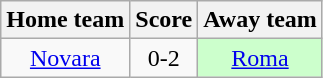<table class="wikitable" style="text-align: center">
<tr>
<th>Home team</th>
<th>Score</th>
<th>Away team</th>
</tr>
<tr>
<td><a href='#'>Novara</a></td>
<td>0-2 </td>
<td bgcolor="ccffcc"><a href='#'>Roma</a></td>
</tr>
</table>
